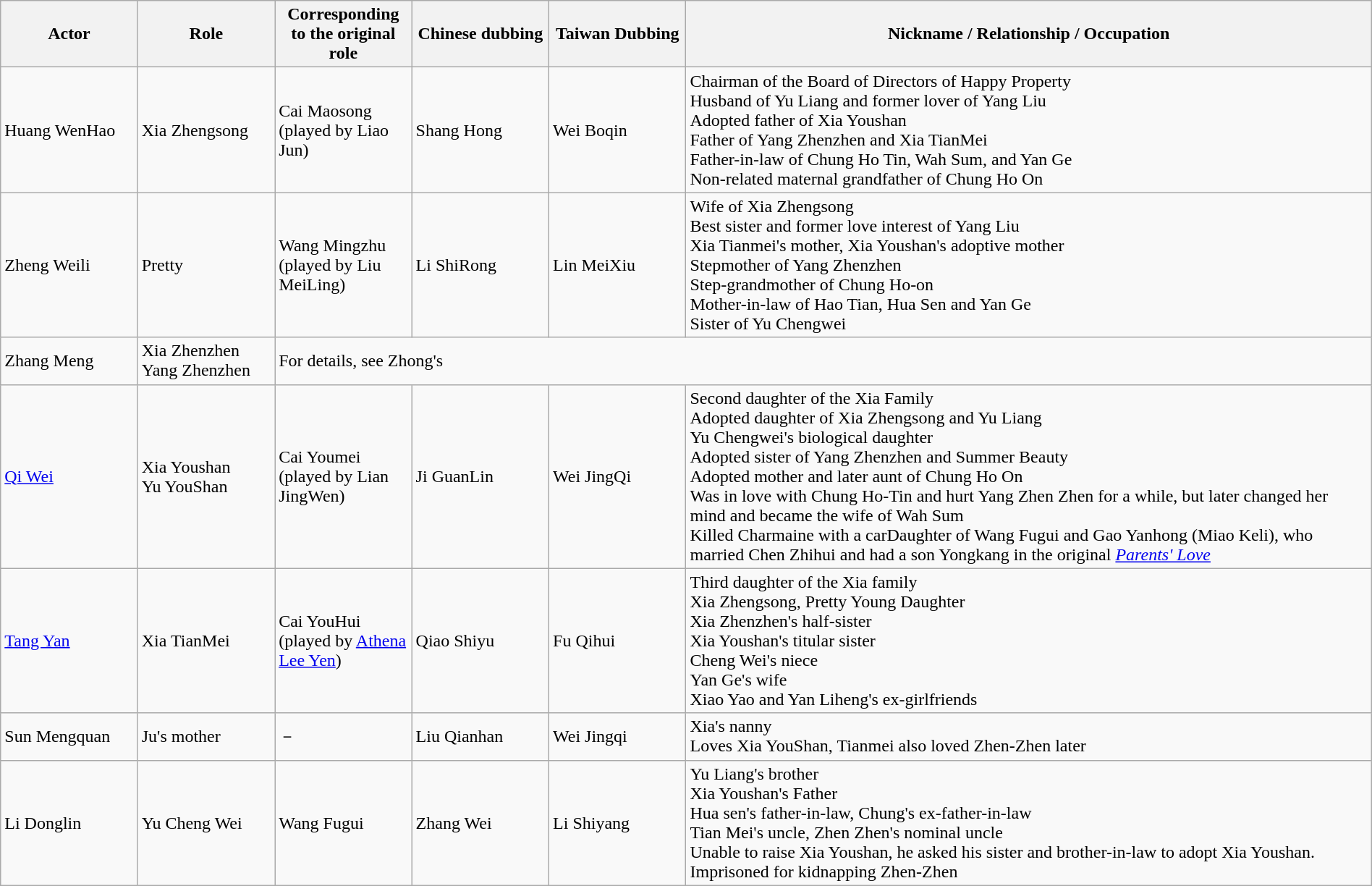<table class="wikitable" style="width:100%">
<tr>
<th style="width:10%">Actor</th>
<th style="width:10%">Role</th>
<th style="width:10%">Corresponding to the original role</th>
<th style="width:10%">Chinese dubbing</th>
<th style="width:10%">Taiwan Dubbing</th>
<th>Nickname / Relationship / Occupation</th>
</tr>
<tr>
<td>Huang WenHao</td>
<td>Xia Zhengsong</td>
<td>Cai Maosong<br>(played by Liao Jun)</td>
<td>Shang Hong</td>
<td>Wei Boqin</td>
<td>Chairman of the Board of Directors of Happy Property<br>Husband of Yu Liang and former lover of Yang Liu<br>Adopted father of Xia Youshan<br>Father of Yang Zhenzhen and Xia TianMei<br>Father-in-law of Chung Ho Tin, Wah Sum, and Yan Ge<br>Non-related maternal grandfather of Chung Ho On</td>
</tr>
<tr>
<td>Zheng Weili</td>
<td>Pretty</td>
<td>Wang Mingzhu<br>(played by Liu MeiLing)</td>
<td>Li ShiRong</td>
<td>Lin MeiXiu</td>
<td>Wife of Xia Zhengsong<br>Best sister and former love interest of Yang Liu<br>Xia Tianmei's mother, Xia Youshan's adoptive mother<br>Stepmother of Yang Zhenzhen<br>Step-grandmother of Chung Ho-on<br>Mother-in-law of Hao Tian, Hua Sen and Yan Ge<br>Sister of Yu Chengwei</td>
</tr>
<tr>
<td>Zhang Meng</td>
<td>Xia Zhenzhen<br>Yang Zhenzhen</td>
<td colspan="4">For details, see Zhong's</td>
</tr>
<tr>
<td><a href='#'>Qi Wei</a></td>
<td>Xia Youshan<br>Yu YouShan</td>
<td>Cai Youmei<br>(played by Lian JingWen)</td>
<td>Ji GuanLin</td>
<td>Wei JingQi</td>
<td>Second daughter of the Xia Family<br>Adopted daughter of Xia Zhengsong and Yu Liang<br>Yu Chengwei's biological daughter<br>Adopted sister of Yang Zhenzhen and Summer Beauty<br>Adopted mother and later aunt of Chung Ho On<br>Was in love with Chung Ho-Tin and hurt Yang Zhen Zhen for a while, but later changed her mind and became the wife of Wah Sum<br>Killed Charmaine with a carDaughter of Wang Fugui and Gao Yanhong (Miao Keli), who married Chen Zhihui and had a son Yongkang in the original <em><a href='#'>Parents' Love</a></em></td>
</tr>
<tr>
<td><a href='#'>Tang Yan</a></td>
<td>Xia TianMei</td>
<td>Cai YouHui<br>(played by <a href='#'>Athena Lee Yen</a>)</td>
<td>Qiao Shiyu</td>
<td>Fu Qihui</td>
<td>Third daughter of the Xia family<br>Xia Zhengsong, Pretty Young Daughter<br>Xia Zhenzhen's half-sister<br>Xia Youshan's titular sister<br>Cheng Wei's niece<br>Yan Ge's wife<br>Xiao Yao and Yan Liheng's ex-girlfriends</td>
</tr>
<tr>
<td>Sun Mengquan</td>
<td>Ju's mother</td>
<td>－</td>
<td>Liu Qianhan</td>
<td>Wei Jingqi</td>
<td>Xia's nanny<br>Loves Xia YouShan, Tianmei also loved Zhen-Zhen later</td>
</tr>
<tr>
<td>Li Donglin</td>
<td>Yu Cheng Wei</td>
<td>Wang Fugui</td>
<td>Zhang Wei</td>
<td>Li Shiyang</td>
<td>Yu Liang's brother<br>Xia Youshan's Father<br>Hua sen's father-in-law, Chung's ex-father-in-law<br>Tian Mei's uncle, Zhen Zhen's nominal uncle<br>Unable to raise Xia Youshan, he asked his sister and brother-in-law to adopt Xia Youshan.<br>Imprisoned for kidnapping Zhen-Zhen</td>
</tr>
</table>
